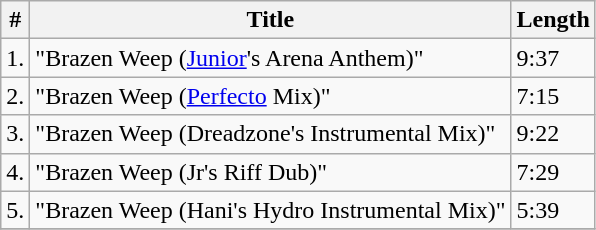<table class="wikitable">
<tr>
<th>#</th>
<th>Title</th>
<th>Length</th>
</tr>
<tr>
<td>1.</td>
<td>"Brazen Weep (<a href='#'>Junior</a>'s Arena Anthem)"</td>
<td>9:37</td>
</tr>
<tr>
<td>2.</td>
<td>"Brazen Weep (<a href='#'>Perfecto</a> Mix)"</td>
<td>7:15</td>
</tr>
<tr>
<td>3.</td>
<td>"Brazen Weep (Dreadzone's Instrumental Mix)"</td>
<td>9:22</td>
</tr>
<tr>
<td>4.</td>
<td>"Brazen Weep (Jr's Riff Dub)"</td>
<td>7:29</td>
</tr>
<tr>
<td>5.</td>
<td>"Brazen Weep (Hani's Hydro Instrumental Mix)"</td>
<td>5:39</td>
</tr>
<tr>
</tr>
</table>
